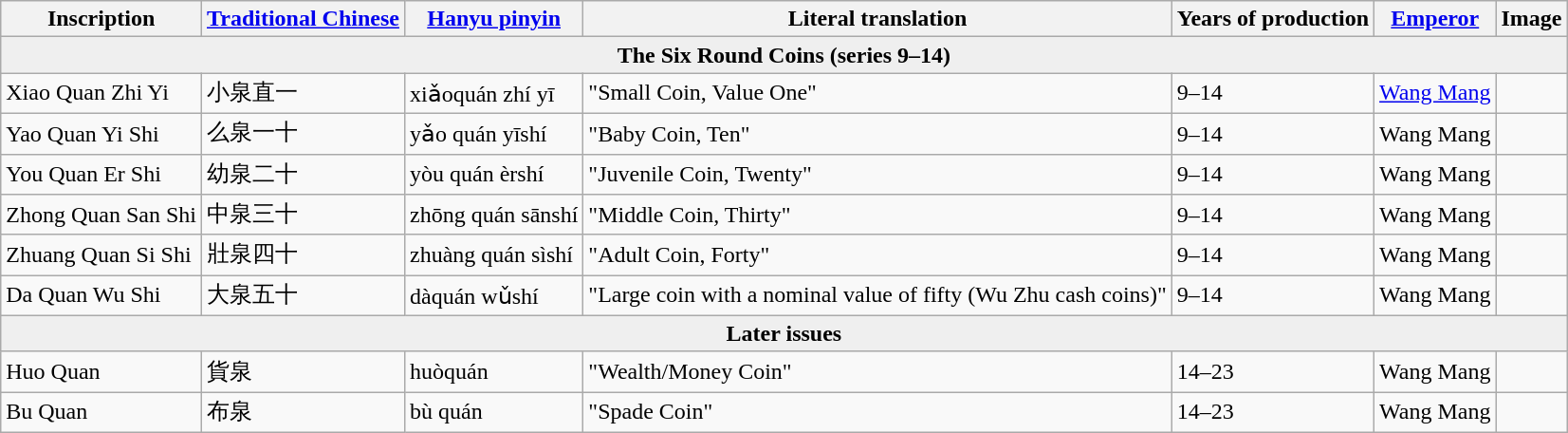<table class="wikitable">
<tr>
<th>Inscription</th>
<th><a href='#'>Traditional Chinese</a></th>
<th><a href='#'>Hanyu pinyin</a></th>
<th>Literal translation</th>
<th>Years of production</th>
<th><a href='#'>Emperor</a></th>
<th>Image</th>
</tr>
<tr>
<td colspan=7 align="center" style="background:#efefef;"><strong>The Six Round Coins (series 9–14)</strong></td>
</tr>
<tr>
<td>Xiao Quan Zhi Yi</td>
<td>小泉直一</td>
<td>xiǎoquán zhí yī</td>
<td>"Small Coin, Value One"</td>
<td>9–14</td>
<td><a href='#'>Wang Mang</a></td>
<td></td>
</tr>
<tr>
<td>Yao Quan Yi Shi</td>
<td>么泉一十</td>
<td>yǎo quán yīshí</td>
<td>"Baby Coin, Ten"</td>
<td>9–14</td>
<td>Wang Mang</td>
<td></td>
</tr>
<tr>
<td>You Quan Er Shi</td>
<td>幼泉二十</td>
<td>yòu quán èrshí</td>
<td>"Juvenile Coin, Twenty"</td>
<td>9–14</td>
<td>Wang Mang</td>
<td></td>
</tr>
<tr>
<td>Zhong Quan San Shi</td>
<td>中泉三十</td>
<td>zhōng quán sānshí</td>
<td>"Middle Coin, Thirty"</td>
<td>9–14</td>
<td>Wang Mang</td>
<td></td>
</tr>
<tr>
<td>Zhuang Quan Si Shi</td>
<td>壯泉四十</td>
<td>zhuàng quán sìshí</td>
<td>"Adult Coin, Forty"</td>
<td>9–14</td>
<td>Wang Mang</td>
<td></td>
</tr>
<tr>
<td>Da Quan Wu Shi</td>
<td>大泉五十</td>
<td>dàquán wǔshí</td>
<td>"Large coin with a nominal value of fifty (Wu Zhu cash coins)"</td>
<td>9–14</td>
<td>Wang Mang</td>
<td></td>
</tr>
<tr>
<td colspan=7 align="center" style="background:#efefef;"><strong>Later issues</strong></td>
</tr>
<tr>
<td>Huo Quan</td>
<td>貨泉</td>
<td>huòquán</td>
<td>"Wealth/Money Coin"</td>
<td>14–23</td>
<td>Wang Mang</td>
<td></td>
</tr>
<tr>
<td>Bu Quan</td>
<td>布泉</td>
<td>bù quán</td>
<td>"Spade Coin"</td>
<td>14–23</td>
<td>Wang Mang</td>
<td></td>
</tr>
</table>
